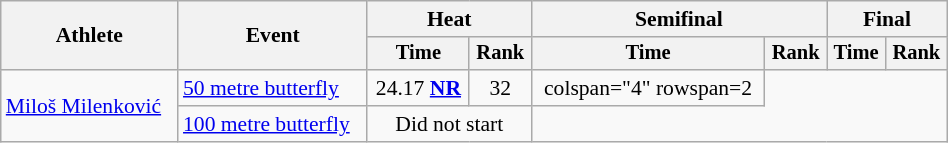<table class="wikitable" style="text-align:center; font-size:90%; width:50%;">
<tr>
<th rowspan="2">Athlete</th>
<th rowspan="2">Event</th>
<th colspan="2">Heat</th>
<th colspan="2">Semifinal</th>
<th colspan="2">Final</th>
</tr>
<tr style="font-size:95%">
<th>Time</th>
<th>Rank</th>
<th>Time</th>
<th>Rank</th>
<th>Time</th>
<th>Rank</th>
</tr>
<tr align=center>
<td align=left rowspan=2><a href='#'>Miloš Milenković</a></td>
<td align=left><a href='#'>50 metre butterfly</a></td>
<td>24.17 <strong><a href='#'>NR</a></strong></td>
<td>32</td>
<td>colspan="4" rowspan=2 </td>
</tr>
<tr align=center>
<td align=left><a href='#'>100 metre butterfly</a></td>
<td colspan="2">Did not start</td>
</tr>
</table>
